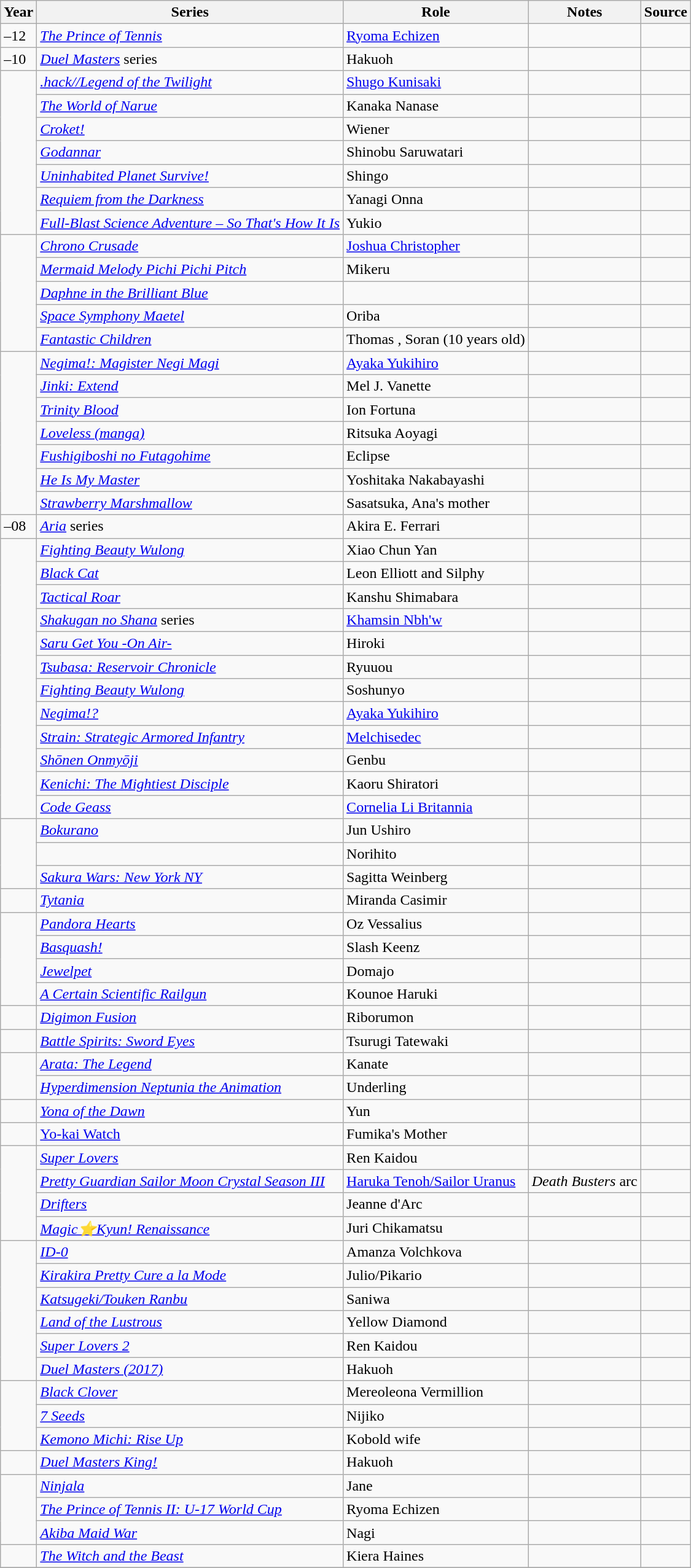<table class="wikitable sortable plainrowheaders">
<tr>
<th>Year</th>
<th>Series</th>
<th>Role</th>
<th class="unsortable">Notes</th>
<th class="unsortable">Source</th>
</tr>
<tr>
<td>–12</td>
<td><em><a href='#'>The Prince of Tennis</a></em></td>
<td><a href='#'>Ryoma Echizen</a></td>
<td></td>
<td></td>
</tr>
<tr>
<td>–10</td>
<td><em><a href='#'>Duel Masters</a></em> series</td>
<td>Hakuoh</td>
<td></td>
<td></td>
</tr>
<tr>
<td rowspan="7"></td>
<td><em><a href='#'>.hack//Legend of the Twilight</a></em></td>
<td><a href='#'>Shugo Kunisaki</a></td>
<td></td>
<td></td>
</tr>
<tr>
<td><em><a href='#'>The World of Narue</a></em></td>
<td>Kanaka Nanase</td>
<td></td>
<td></td>
</tr>
<tr>
<td><em><a href='#'>Croket!</a></em></td>
<td>Wiener </td>
<td></td>
<td></td>
</tr>
<tr>
<td><em><a href='#'>Godannar</a></em></td>
<td>Shinobu Saruwatari</td>
<td></td>
<td></td>
</tr>
<tr>
<td><em><a href='#'>Uninhabited Planet Survive!</a></em></td>
<td>Shingo</td>
<td></td>
<td></td>
</tr>
<tr>
<td><em><a href='#'>Requiem from the Darkness</a></em></td>
<td>Yanagi Onna</td>
<td></td>
<td></td>
</tr>
<tr>
<td><em><a href='#'>Full-Blast Science Adventure – So That's How It Is</a></em></td>
<td>Yukio</td>
<td></td>
<td></td>
</tr>
<tr>
<td rowspan="5"></td>
<td><em><a href='#'>Chrono Crusade</a></em></td>
<td><a href='#'>Joshua Christopher</a></td>
<td></td>
<td></td>
</tr>
<tr>
<td><em><a href='#'>Mermaid Melody Pichi Pichi Pitch</a></em></td>
<td>Mikeru</td>
<td></td>
<td></td>
</tr>
<tr>
<td><em><a href='#'>Daphne in the Brilliant Blue</a></em></td>
<td></td>
<td></td>
<td></td>
</tr>
<tr>
<td><em> <a href='#'>Space Symphony Maetel</a></em></td>
<td>Oriba</td>
<td></td>
<td></td>
</tr>
<tr>
<td><em><a href='#'>Fantastic Children</a></em></td>
<td>Thomas , Soran (10 years old)</td>
<td></td>
<td></td>
</tr>
<tr>
<td rowspan="7"></td>
<td><em><a href='#'>Negima!: Magister Negi Magi</a></em></td>
<td><a href='#'>Ayaka Yukihiro</a></td>
<td></td>
<td></td>
</tr>
<tr>
<td><em><a href='#'>Jinki: Extend</a></em></td>
<td>Mel J. Vanette</td>
<td></td>
<td></td>
</tr>
<tr>
<td><em><a href='#'>Trinity Blood</a></em></td>
<td>Ion Fortuna</td>
<td></td>
<td></td>
</tr>
<tr>
<td><em><a href='#'>Loveless (manga)</a></em></td>
<td>Ritsuka Aoyagi</td>
<td></td>
<td></td>
</tr>
<tr>
<td><em><a href='#'>Fushigiboshi no Futagohime</a></em></td>
<td>Eclipse</td>
<td></td>
<td></td>
</tr>
<tr>
<td><em><a href='#'>He Is My Master</a></em></td>
<td>Yoshitaka Nakabayashi</td>
<td></td>
<td></td>
</tr>
<tr>
<td><em><a href='#'>Strawberry Marshmallow</a></em></td>
<td>Sasatsuka, Ana's mother</td>
<td></td>
<td></td>
</tr>
<tr>
<td>–08</td>
<td><em><a href='#'>Aria</a></em> series</td>
<td>Akira E. Ferrari</td>
<td></td>
<td></td>
</tr>
<tr>
<td rowspan="12"></td>
<td><em><a href='#'>Fighting Beauty Wulong</a></em></td>
<td>Xiao Chun Yan </td>
<td></td>
<td></td>
</tr>
<tr>
<td><em><a href='#'>Black Cat</a></em></td>
<td>Leon Elliott and Silphy</td>
<td></td>
<td></td>
</tr>
<tr>
<td><em><a href='#'>Tactical Roar</a></em></td>
<td>Kanshu Shimabara </td>
<td></td>
<td></td>
</tr>
<tr>
<td><em><a href='#'>Shakugan no Shana</a></em> series</td>
<td><a href='#'>Khamsin Nbh'w</a></td>
<td></td>
<td></td>
</tr>
<tr>
<td><em><a href='#'>Saru Get You -On Air-</a></em></td>
<td>Hiroki</td>
<td></td>
<td></td>
</tr>
<tr>
<td><em><a href='#'>Tsubasa: Reservoir Chronicle</a></em></td>
<td>Ryuuou</td>
<td></td>
<td></td>
</tr>
<tr>
<td><em><a href='#'>Fighting Beauty Wulong</a></em></td>
<td>Soshunyo </td>
<td></td>
<td></td>
</tr>
<tr>
<td><em><a href='#'>Negima!?</a></em></td>
<td><a href='#'>Ayaka Yukihiro</a></td>
<td></td>
<td></td>
</tr>
<tr>
<td><em><a href='#'>Strain: Strategic Armored Infantry</a></em></td>
<td><a href='#'>Melchisedec</a></td>
<td></td>
<td></td>
</tr>
<tr>
<td><em><a href='#'>Shōnen Onmyōji</a></em></td>
<td>Genbu</td>
<td></td>
<td></td>
</tr>
<tr>
<td><em><a href='#'>Kenichi: The Mightiest Disciple</a></em></td>
<td>Kaoru Shiratori</td>
<td></td>
<td></td>
</tr>
<tr>
<td><em><a href='#'>Code Geass</a></em></td>
<td><a href='#'>Cornelia Li Britannia</a></td>
<td></td>
<td></td>
</tr>
<tr>
<td rowspan="3"></td>
<td><em><a href='#'>Bokurano</a></em></td>
<td>Jun Ushiro</td>
<td></td>
<td></td>
</tr>
<tr>
<td></td>
<td>Norihito</td>
<td></td>
<td></td>
</tr>
<tr>
<td><em><a href='#'>Sakura Wars: New York NY</a></em></td>
<td>Sagitta Weinberg</td>
<td></td>
<td></td>
</tr>
<tr>
<td></td>
<td><em><a href='#'>Tytania</a></em></td>
<td>Miranda Casimir</td>
<td></td>
<td></td>
</tr>
<tr>
<td rowspan="4"></td>
<td><em><a href='#'>Pandora Hearts</a></em></td>
<td>Oz Vessalius</td>
<td></td>
<td></td>
</tr>
<tr>
<td><em><a href='#'>Basquash!</a></em></td>
<td>Slash Keenz</td>
<td></td>
<td></td>
</tr>
<tr>
<td><em><a href='#'>Jewelpet</a></em></td>
<td>Domajo</td>
<td></td>
<td></td>
</tr>
<tr>
<td><em><a href='#'>A Certain Scientific Railgun</a></em></td>
<td>Kounoe Haruki</td>
<td></td>
<td></td>
</tr>
<tr>
<td></td>
<td><em><a href='#'>Digimon Fusion</a></em></td>
<td>Riborumon</td>
<td></td>
<td></td>
</tr>
<tr>
<td></td>
<td><em><a href='#'>Battle Spirits: Sword Eyes</a></em></td>
<td>Tsurugi Tatewaki</td>
<td></td>
<td></td>
</tr>
<tr>
<td rowspan="2"></td>
<td><em><a href='#'>Arata: The Legend</a></em></td>
<td>Kanate</td>
<td></td>
<td></td>
</tr>
<tr>
<td><em><a href='#'>Hyperdimension Neptunia the Animation</a></em></td>
<td>Underling</td>
<td></td>
<td></td>
</tr>
<tr>
<td></td>
<td><em><a href='#'>Yona of the Dawn</a></em></td>
<td>Yun</td>
<td></td>
<td></td>
</tr>
<tr>
<td></td>
<td><a href='#'>Yo-kai Watch</a></td>
<td>Fumika's Mother</td>
<td></td>
<td></td>
</tr>
<tr>
<td rowspan="4"></td>
<td><em><a href='#'>Super Lovers</a></em></td>
<td>Ren Kaidou</td>
<td></td>
<td></td>
</tr>
<tr>
<td><em><a href='#'>Pretty Guardian Sailor Moon Crystal Season III</a></em></td>
<td><a href='#'>Haruka Tenoh/Sailor Uranus</a></td>
<td><em>Death Busters</em> arc</td>
<td></td>
</tr>
<tr>
<td><em><a href='#'>Drifters</a></em></td>
<td>Jeanne d'Arc</td>
<td></td>
<td></td>
</tr>
<tr>
<td><em><a href='#'>Magic⭐Kyun! Renaissance</a></em></td>
<td>Juri Chikamatsu</td>
<td></td>
<td></td>
</tr>
<tr>
<td rowspan="6"></td>
<td><em><a href='#'>ID-0</a></em></td>
<td>Amanza Volchkova</td>
<td></td>
<td></td>
</tr>
<tr>
<td><em><a href='#'>Kirakira Pretty Cure a la Mode</a></em></td>
<td>Julio/Pikario</td>
<td></td>
<td></td>
</tr>
<tr>
<td><em><a href='#'>Katsugeki/Touken Ranbu</a></em></td>
<td>Saniwa</td>
<td></td>
<td></td>
</tr>
<tr>
<td><em><a href='#'>Land of the Lustrous</a></em></td>
<td>Yellow Diamond</td>
<td></td>
<td></td>
</tr>
<tr>
<td><em><a href='#'>Super Lovers 2</a></em></td>
<td>Ren Kaidou</td>
<td></td>
<td></td>
</tr>
<tr>
<td><em><a href='#'>Duel Masters (2017)</a></em></td>
<td>Hakuoh</td>
<td></td>
<td></td>
</tr>
<tr>
<td rowspan="3"></td>
<td><em><a href='#'>Black Clover</a></em></td>
<td>Mereoleona Vermillion</td>
<td></td>
<td></td>
</tr>
<tr>
<td><em><a href='#'>7 Seeds</a></em></td>
<td>Nijiko</td>
<td></td>
<td></td>
</tr>
<tr>
<td><em><a href='#'>Kemono Michi: Rise Up</a></em></td>
<td>Kobold wife</td>
<td></td>
<td></td>
</tr>
<tr>
<td></td>
<td><em><a href='#'>Duel Masters King!</a></em></td>
<td>Hakuoh</td>
<td></td>
<td></td>
</tr>
<tr>
<td rowspan="3"></td>
<td><em><a href='#'>Ninjala</a></em></td>
<td>Jane</td>
<td></td>
<td></td>
</tr>
<tr>
<td><em><a href='#'>The Prince of Tennis II: U-17 World Cup</a></em></td>
<td>Ryoma Echizen</td>
<td></td>
<td></td>
</tr>
<tr>
<td><em><a href='#'>Akiba Maid War</a></em></td>
<td>Nagi</td>
<td></td>
<td></td>
</tr>
<tr>
<td rowspan="1"></td>
<td><em><a href='#'>The Witch and the Beast</a></em></td>
<td>Kiera Haines</td>
<td></td>
<td></td>
</tr>
<tr>
</tr>
</table>
